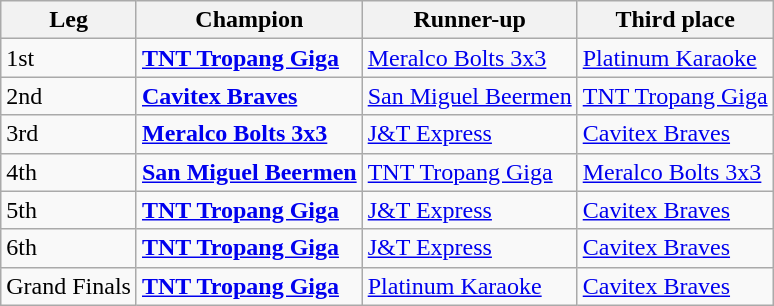<table class="wikitable">
<tr>
<th>Leg</th>
<th>Champion</th>
<th>Runner-up</th>
<th>Third place</th>
</tr>
<tr>
<td>1st</td>
<td><a href='#'><strong>TNT Tropang Giga</strong></a></td>
<td><a href='#'>Meralco Bolts 3x3</a></td>
<td><a href='#'>Platinum Karaoke</a></td>
</tr>
<tr>
<td>2nd</td>
<td><strong><a href='#'>Cavitex Braves</a></strong></td>
<td><a href='#'>San Miguel Beermen</a></td>
<td><a href='#'>TNT Tropang Giga</a></td>
</tr>
<tr>
<td>3rd</td>
<td><strong><a href='#'>Meralco Bolts 3x3</a></strong></td>
<td><a href='#'>J&T Express</a></td>
<td><a href='#'>Cavitex Braves</a></td>
</tr>
<tr>
<td>4th</td>
<td><a href='#'><strong>San Miguel Beermen</strong></a></td>
<td><a href='#'>TNT Tropang Giga</a></td>
<td><a href='#'>Meralco Bolts 3x3</a></td>
</tr>
<tr>
<td>5th</td>
<td><a href='#'><strong>TNT Tropang Giga</strong></a></td>
<td><a href='#'>J&T Express</a></td>
<td><a href='#'>Cavitex Braves</a></td>
</tr>
<tr>
<td>6th</td>
<td><a href='#'><strong>TNT Tropang Giga</strong></a></td>
<td><a href='#'>J&T Express</a></td>
<td><a href='#'>Cavitex Braves</a></td>
</tr>
<tr>
<td>Grand Finals</td>
<td><a href='#'><strong>TNT Tropang Giga</strong></a></td>
<td><a href='#'>Platinum Karaoke</a></td>
<td><a href='#'>Cavitex Braves</a></td>
</tr>
</table>
